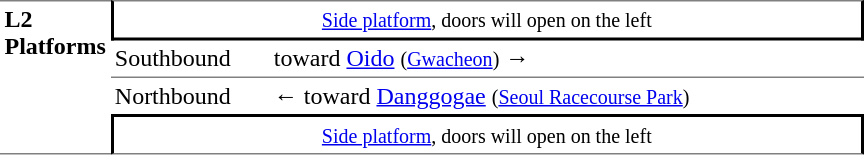<table table border=0 cellspacing=0 cellpadding=3>
<tr>
<td style="border-top:solid 1px gray;border-bottom:solid 1px gray;" width=50 rowspan=10 valign=top><strong>L2<br>Platforms</strong></td>
<td style="border-top:solid 1px gray;border-right:solid 2px black;border-left:solid 2px black;border-bottom:solid 2px black;text-align:center;" colspan=2><small><a href='#'>Side platform</a>, doors will open on the left</small></td>
</tr>
<tr>
<td>Southbound</td>
<td>  toward <a href='#'>Oido</a> <small>(<a href='#'>Gwacheon</a>)</small> →</td>
</tr>
<tr>
<td style="border-bottom:solid 0px gray;border-top:solid 1px gray;" width=100>Northbound</td>
<td style="border-bottom:solid 0px gray;border-top:solid 1px gray;" width=390>←  toward <a href='#'>Danggogae</a> <small>(<a href='#'>Seoul Racecourse Park</a>)</small></td>
</tr>
<tr>
<td style="border-top:solid 2px black;border-right:solid 2px black;border-left:solid 2px black;border-bottom:solid 1px gray;text-align:center;" colspan=2><small><a href='#'>Side platform</a>, doors will open on the left</small></td>
</tr>
</table>
